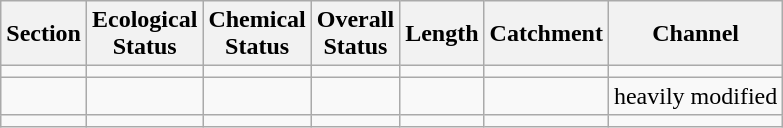<table class="wikitable">
<tr>
<th>Section</th>
<th>Ecological<br>Status</th>
<th>Chemical<br>Status</th>
<th>Overall<br>Status</th>
<th>Length</th>
<th>Catchment</th>
<th>Channel</th>
</tr>
<tr>
<td></td>
<td></td>
<td></td>
<td></td>
<td></td>
<td></td>
<td></td>
</tr>
<tr>
<td></td>
<td></td>
<td></td>
<td></td>
<td></td>
<td></td>
<td>heavily modified</td>
</tr>
<tr>
<td></td>
<td></td>
<td></td>
<td></td>
<td></td>
<td></td>
<td></td>
</tr>
</table>
